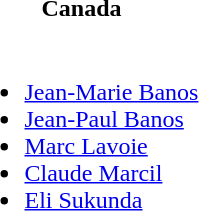<table>
<tr>
<th>Canada</th>
</tr>
<tr>
<td><br><ul><li><a href='#'>Jean-Marie Banos</a></li><li><a href='#'>Jean-Paul Banos</a></li><li><a href='#'>Marc Lavoie</a></li><li><a href='#'>Claude Marcil</a></li><li><a href='#'>Eli Sukunda</a></li></ul></td>
</tr>
</table>
